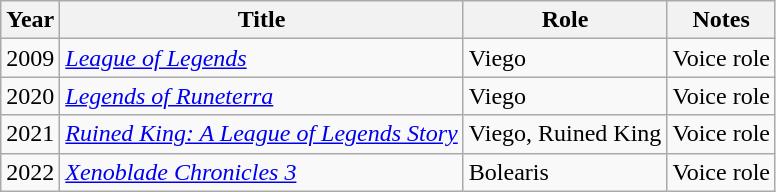<table class="wikitable sortable">
<tr>
<th>Year</th>
<th>Title</th>
<th>Role</th>
<th class="unsortable">Notes</th>
</tr>
<tr>
<td>2009</td>
<td><em><a href='#'>League of Legends</a></em></td>
<td>Viego</td>
<td>Voice role</td>
</tr>
<tr>
<td>2020</td>
<td><em><a href='#'>Legends of Runeterra</a></em></td>
<td>Viego</td>
<td>Voice role</td>
</tr>
<tr>
<td>2021</td>
<td><em><a href='#'>Ruined King: A League of Legends Story</a></em></td>
<td>Viego, Ruined King</td>
<td>Voice role</td>
</tr>
<tr>
<td>2022</td>
<td><em><a href='#'>Xenoblade Chronicles 3</a></em></td>
<td>Bolearis</td>
<td>Voice role</td>
</tr>
</table>
